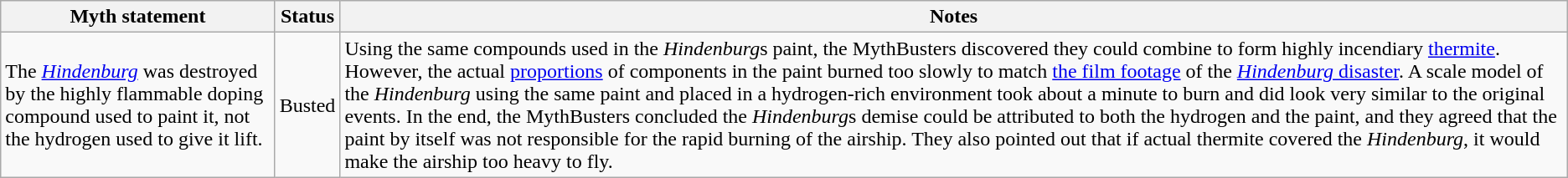<table class="wikitable plainrowheaders">
<tr>
<th>Myth statement</th>
<th>Status</th>
<th>Notes</th>
</tr>
<tr>
<td>The <em><a href='#'>Hindenburg</a></em> was destroyed by the highly flammable doping compound used to paint it, not the hydrogen used to give it lift.</td>
<td><span>Busted</span></td>
<td>Using the same compounds used in the <em>Hindenburg</em>s paint, the MythBusters discovered they could combine to form highly incendiary <a href='#'>thermite</a>. However, the actual <a href='#'>proportions</a> of components in the paint burned too slowly to match <a href='#'>the film footage</a> of the <a href='#'><em>Hindenburg</em> disaster</a>. A scale model of the <em>Hindenburg</em> using the same paint and placed in a hydrogen-rich environment took about a minute to burn and did look very similar to the original events. In the end, the MythBusters concluded the <em>Hindenburg</em>s demise could be attributed to both the hydrogen and the paint, and they agreed that the paint by itself was not responsible for the rapid burning of the airship. They also pointed out that if actual thermite covered the <em>Hindenburg</em>, it would make the airship too heavy to fly.</td>
</tr>
</table>
